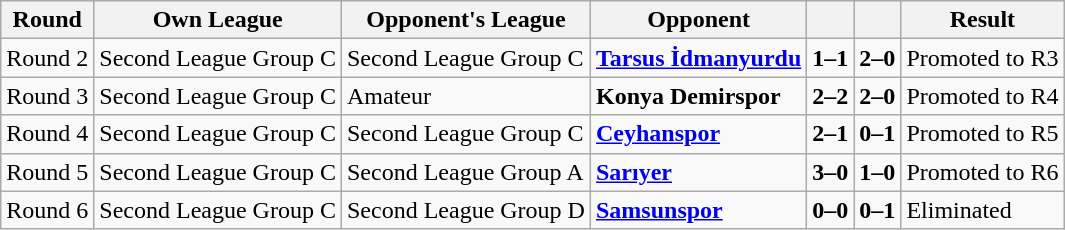<table class="wikitable" style="text-align: left;">
<tr>
<th>Round</th>
<th>Own League</th>
<th>Opponent's League</th>
<th>Opponent</th>
<th></th>
<th></th>
<th>Result</th>
</tr>
<tr>
<td>Round 2</td>
<td>Second League Group C</td>
<td>Second League Group C</td>
<td><strong><a href='#'>Tarsus İdmanyurdu</a></strong></td>
<td align="center"><strong>1–1</strong></td>
<td align="center"><strong>2–0</strong></td>
<td>Promoted to R3</td>
</tr>
<tr>
<td>Round 3</td>
<td>Second League Group C</td>
<td>Amateur</td>
<td><strong>Konya Demirspor</strong></td>
<td align="center"><strong>2–2</strong></td>
<td align="center"><strong>2–0</strong></td>
<td>Promoted to R4</td>
</tr>
<tr>
<td>Round 4</td>
<td>Second League Group C</td>
<td>Second League Group C</td>
<td><strong><a href='#'>Ceyhanspor</a></strong></td>
<td align="center"><strong>2–1</strong></td>
<td align="center"><strong>0–1</strong></td>
<td>Promoted to R5</td>
</tr>
<tr>
<td>Round 5</td>
<td>Second League Group C</td>
<td>Second League Group A</td>
<td><strong><a href='#'>Sarıyer</a></strong></td>
<td align="center"><strong>3–0</strong></td>
<td align="center"><strong>1–0</strong></td>
<td>Promoted to R6</td>
</tr>
<tr>
<td>Round 6</td>
<td>Second League Group C</td>
<td>Second League Group D</td>
<td><strong><a href='#'>Samsunspor</a></strong></td>
<td align="center"><strong>0–0</strong></td>
<td align="center"><strong>0–1</strong></td>
<td>Eliminated</td>
</tr>
</table>
